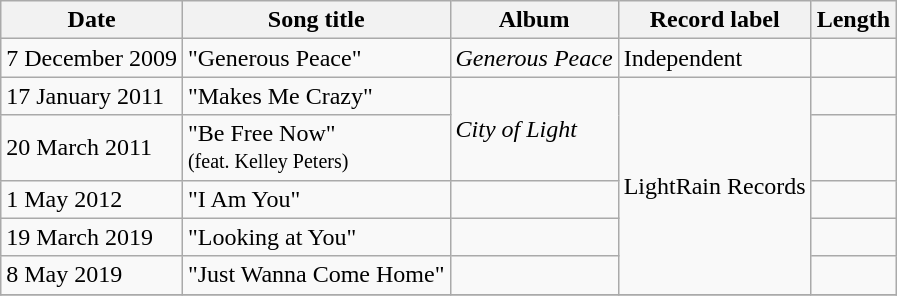<table class="wikitable">
<tr>
<th>Date</th>
<th><strong>Song title</strong></th>
<th><strong>Album</strong></th>
<th>Record label</th>
<th>Length</th>
</tr>
<tr>
<td>7 December 2009</td>
<td>"Generous Peace"</td>
<td><em>Generous Peace</em></td>
<td>Independent</td>
<td></td>
</tr>
<tr>
<td>17 January 2011</td>
<td>"Makes Me Crazy"</td>
<td rowspan=2><em>City of Light</em></td>
<td rowspan=5>LightRain Records</td>
<td></td>
</tr>
<tr>
<td>20 March 2011</td>
<td>"Be Free Now" <br> <small>(feat. Kelley Peters)</small></td>
<td></td>
</tr>
<tr>
<td>1 May 2012</td>
<td>"I Am You"</td>
<td></td>
<td></td>
</tr>
<tr>
<td>19 March 2019</td>
<td>"Looking at You"</td>
<td></td>
<td></td>
</tr>
<tr>
<td>8 May 2019</td>
<td>"Just Wanna Come Home"</td>
<td></td>
<td></td>
</tr>
<tr>
</tr>
</table>
